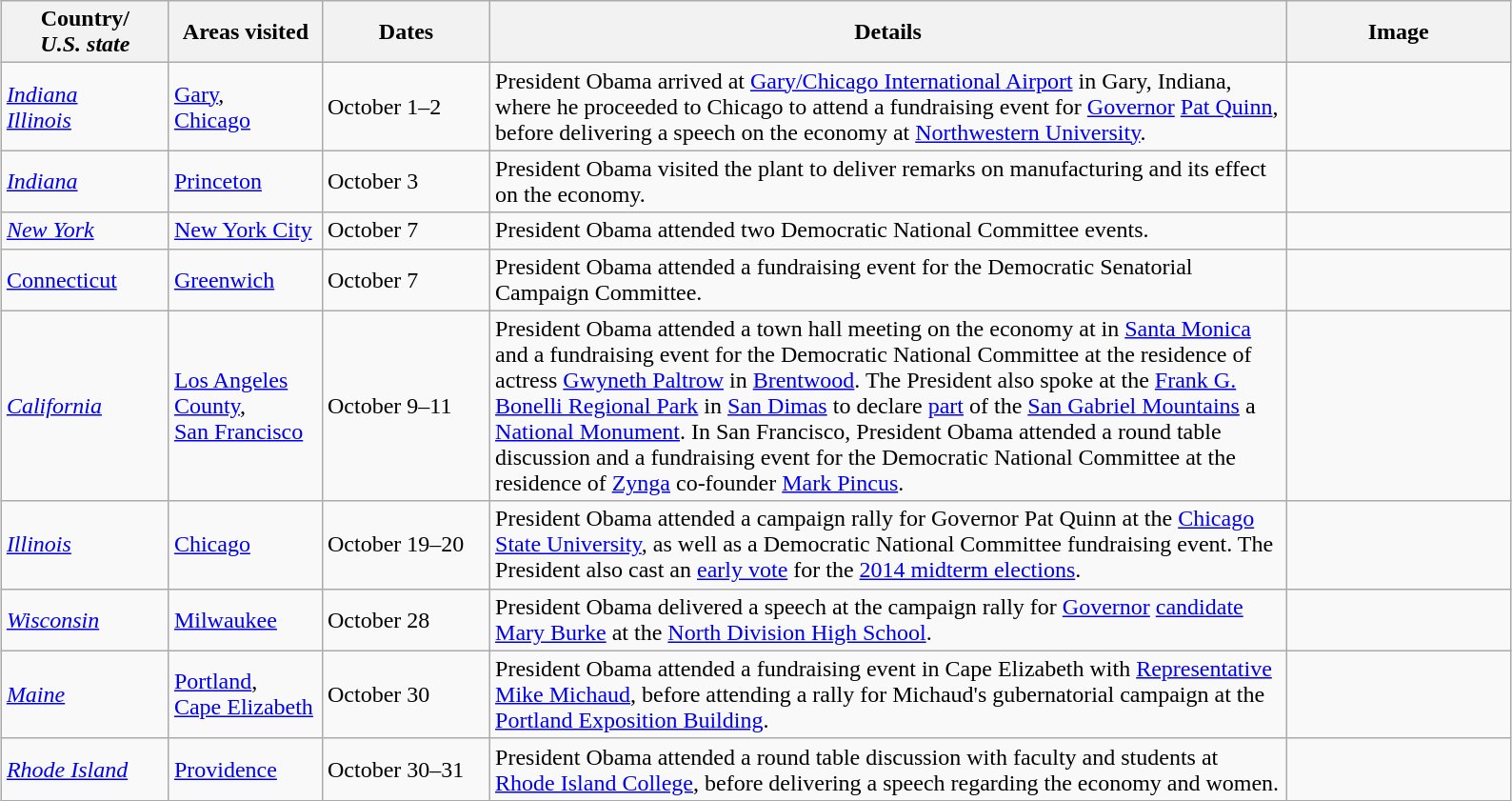<table class="wikitable" style="margin: 1em auto 1em auto">
<tr>
<th width=110>Country/<br><em>U.S. state</em></th>
<th width=100>Areas visited</th>
<th width=110>Dates</th>
<th width=550>Details</th>
<th width=150>Image</th>
</tr>
<tr>
<td> <em><a href='#'>Indiana</a></em><br> <em><a href='#'>Illinois</a></em></td>
<td><a href='#'>Gary</a>,<br><a href='#'>Chicago</a></td>
<td>October 1–2</td>
<td>President Obama arrived at <a href='#'>Gary/Chicago International Airport</a> in Gary, Indiana, where he proceeded to Chicago to attend a fundraising event for <a href='#'>Governor</a> <a href='#'>Pat Quinn</a>, before delivering a speech on the economy at <a href='#'>Northwestern University</a>.</td>
<td></td>
</tr>
<tr>
<td> <em><a href='#'>Indiana</a></em></td>
<td><a href='#'>Princeton</a></td>
<td>October 3</td>
<td>President Obama visited the  plant to deliver remarks on manufacturing and its effect on the economy.</td>
<td></td>
</tr>
<tr>
<td> <em><a href='#'>New York</a></em></td>
<td><a href='#'>New York City</a></td>
<td>October 7</td>
<td>President Obama attended two Democratic National Committee events.</td>
<td></td>
</tr>
<tr>
<td><a href='#'>Connecticut</a></td>
<td><a href='#'>Greenwich</a></td>
<td>October 7</td>
<td>President Obama attended a fundraising event for the Democratic Senatorial Campaign Committee.</td>
<td></td>
</tr>
<tr>
<td> <em><a href='#'>California</a></em></td>
<td><a href='#'>Los Angeles County</a>,<br><a href='#'>San Francisco</a></td>
<td>October 9–11</td>
<td>President Obama attended a town hall meeting on the economy at  in <a href='#'>Santa Monica</a> and a fundraising event for the Democratic National Committee at the residence of actress <a href='#'>Gwyneth Paltrow</a> in <a href='#'>Brentwood</a>. The President also spoke at the <a href='#'>Frank G. Bonelli Regional Park</a> in <a href='#'>San Dimas</a> to declare <a href='#'>part</a> of the <a href='#'>San Gabriel Mountains</a> a <a href='#'>National Monument</a>. In San Francisco, President Obama attended a round table discussion and a fundraising event for the Democratic National Committee at the residence of <a href='#'>Zynga</a> co-founder <a href='#'>Mark Pincus</a>.</td>
<td></td>
</tr>
<tr>
<td> <em><a href='#'>Illinois</a></em></td>
<td><a href='#'>Chicago</a></td>
<td>October 19–20</td>
<td>President Obama attended a campaign rally for Governor Pat Quinn at the <a href='#'>Chicago State University</a>, as well as a Democratic National Committee fundraising event. The President also cast an <a href='#'>early vote</a> for the <a href='#'>2014 midterm elections</a>.</td>
<td></td>
</tr>
<tr>
<td> <em><a href='#'>Wisconsin</a></em></td>
<td><a href='#'>Milwaukee</a></td>
<td>October 28</td>
<td>President Obama delivered a speech at the campaign rally for <a href='#'>Governor</a> <a href='#'>candidate</a> <a href='#'>Mary Burke</a> at the <a href='#'>North Division High School</a>.</td>
<td></td>
</tr>
<tr>
<td> <em><a href='#'>Maine</a></em></td>
<td><a href='#'>Portland</a>,<br><a href='#'>Cape Elizabeth</a></td>
<td>October 30</td>
<td>President Obama attended a fundraising event in Cape Elizabeth with <a href='#'>Representative</a> <a href='#'>Mike Michaud</a>, before attending a rally for Michaud's gubernatorial campaign at the <a href='#'>Portland Exposition Building</a>.</td>
<td></td>
</tr>
<tr>
<td> <em><a href='#'>Rhode Island</a></em></td>
<td><a href='#'>Providence</a></td>
<td>October 30–31</td>
<td>President Obama attended a round table discussion with faculty and students at <a href='#'>Rhode Island College</a>, before delivering a speech regarding the economy and women.</td>
<td></td>
</tr>
</table>
